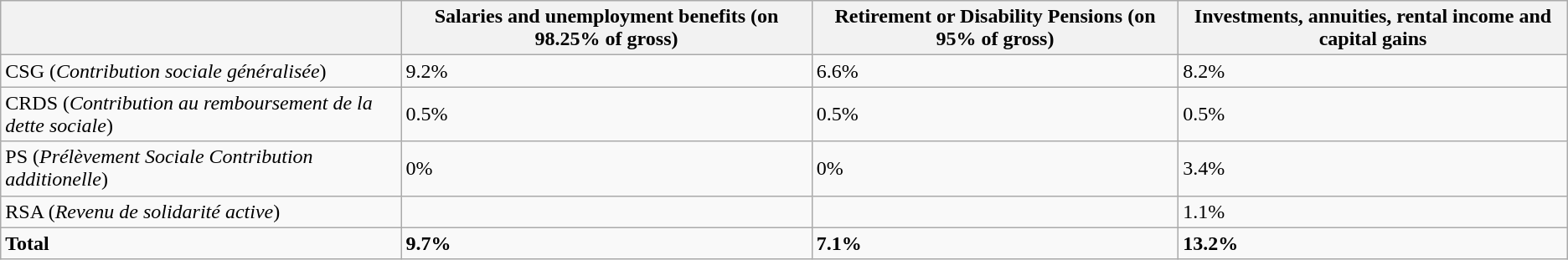<table class="wikitable">
<tr>
<th></th>
<th>Salaries and unemployment benefits (on 98.25% of gross)</th>
<th>Retirement or Disability Pensions (on 95% of gross)</th>
<th>Investments, annuities, rental income and capital gains</th>
</tr>
<tr>
<td>CSG (<em>Contribution sociale généralisée</em>)</td>
<td>9.2%</td>
<td>6.6%</td>
<td>8.2%</td>
</tr>
<tr>
<td>CRDS (<em>Contribution au remboursement de la dette sociale</em>)</td>
<td>0.5%</td>
<td>0.5%</td>
<td>0.5%</td>
</tr>
<tr>
<td>PS (<em>Prélèvement Sociale Contribution additionelle</em>)</td>
<td>0%</td>
<td>0%</td>
<td>3.4%</td>
</tr>
<tr>
<td>RSA (<em>Revenu de solidarité active</em>)</td>
<td></td>
<td></td>
<td>1.1%</td>
</tr>
<tr>
<td><strong>Total</strong></td>
<td><strong>9.7%</strong></td>
<td><strong>7.1%</strong></td>
<td><strong>13.2%</strong></td>
</tr>
</table>
